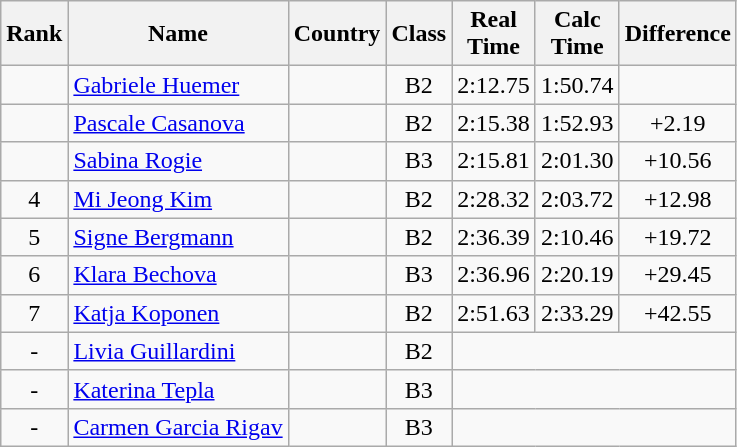<table class="wikitable sortable" style="text-align:center">
<tr>
<th>Rank</th>
<th>Name</th>
<th>Country</th>
<th>Class</th>
<th>Real<br>Time</th>
<th>Calc<br>Time</th>
<th Class="unsortable">Difference</th>
</tr>
<tr>
<td></td>
<td align=left><a href='#'>Gabriele Huemer</a></td>
<td align=left></td>
<td>B2</td>
<td>2:12.75</td>
<td>1:50.74</td>
</tr>
<tr>
<td></td>
<td align=left><a href='#'>Pascale Casanova</a></td>
<td align=left></td>
<td>B2</td>
<td>2:15.38</td>
<td>1:52.93</td>
<td>+2.19</td>
</tr>
<tr>
<td></td>
<td align=left><a href='#'>Sabina Rogie</a></td>
<td align=left></td>
<td>B3</td>
<td>2:15.81</td>
<td>2:01.30</td>
<td>+10.56</td>
</tr>
<tr>
<td>4</td>
<td align=left><a href='#'>Mi Jeong Kim</a></td>
<td align=left></td>
<td>B2</td>
<td>2:28.32</td>
<td>2:03.72</td>
<td>+12.98</td>
</tr>
<tr>
<td>5</td>
<td align=left><a href='#'>Signe Bergmann</a></td>
<td align=left></td>
<td>B2</td>
<td>2:36.39</td>
<td>2:10.46</td>
<td>+19.72</td>
</tr>
<tr>
<td>6</td>
<td align=left><a href='#'>Klara Bechova</a></td>
<td align=left></td>
<td>B3</td>
<td>2:36.96</td>
<td>2:20.19</td>
<td>+29.45</td>
</tr>
<tr>
<td>7</td>
<td align=left><a href='#'>Katja Koponen</a></td>
<td align=left></td>
<td>B2</td>
<td>2:51.63</td>
<td>2:33.29</td>
<td>+42.55</td>
</tr>
<tr>
<td>-</td>
<td align=left><a href='#'>Livia Guillardini</a></td>
<td align=left></td>
<td>B2</td>
<td colspan=3></td>
</tr>
<tr>
<td>-</td>
<td align=left><a href='#'>Katerina Tepla</a></td>
<td align=left></td>
<td>B3</td>
<td colspan=3></td>
</tr>
<tr>
<td>-</td>
<td align=left><a href='#'>Carmen Garcia Rigav</a></td>
<td align=left></td>
<td>B3</td>
<td colspan=3></td>
</tr>
</table>
